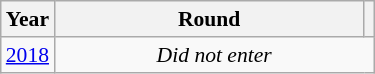<table class="wikitable" style="text-align: center; font-size:90%">
<tr>
<th>Year</th>
<th style="width:200px">Round</th>
<th></th>
</tr>
<tr>
<td><a href='#'>2018</a></td>
<td colspan="2"><em>Did not enter</em></td>
</tr>
</table>
